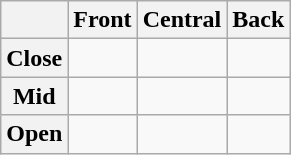<table class="wikitable style="text-align: center;"">
<tr>
<th></th>
<th>Front</th>
<th>Central</th>
<th>Back</th>
</tr>
<tr>
<th>Close</th>
<td> </td>
<td></td>
<td></td>
</tr>
<tr>
<th>Mid</th>
<td></td>
<td></td>
<td></td>
</tr>
<tr>
<th>Open</th>
<td></td>
<td> </td>
<td></td>
</tr>
</table>
